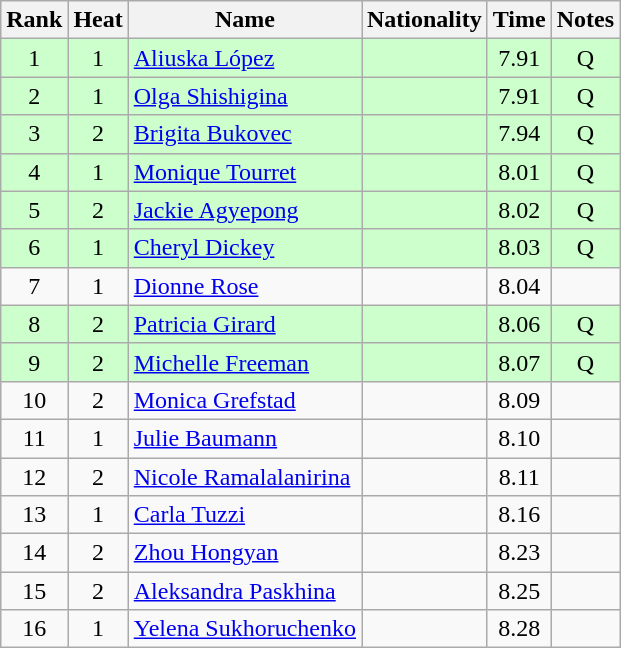<table class="wikitable sortable" style="text-align:center">
<tr>
<th>Rank</th>
<th>Heat</th>
<th>Name</th>
<th>Nationality</th>
<th>Time</th>
<th>Notes</th>
</tr>
<tr bgcolor=ccffcc>
<td>1</td>
<td>1</td>
<td align="left"><a href='#'>Aliuska López</a></td>
<td align=left></td>
<td>7.91</td>
<td>Q</td>
</tr>
<tr bgcolor=ccffcc>
<td>2</td>
<td>1</td>
<td align="left"><a href='#'>Olga Shishigina</a></td>
<td align=left></td>
<td>7.91</td>
<td>Q</td>
</tr>
<tr bgcolor=ccffcc>
<td>3</td>
<td>2</td>
<td align="left"><a href='#'>Brigita Bukovec</a></td>
<td align=left></td>
<td>7.94</td>
<td>Q</td>
</tr>
<tr bgcolor=ccffcc>
<td>4</td>
<td>1</td>
<td align="left"><a href='#'>Monique Tourret</a></td>
<td align=left></td>
<td>8.01</td>
<td>Q</td>
</tr>
<tr bgcolor=ccffcc>
<td>5</td>
<td>2</td>
<td align="left"><a href='#'>Jackie Agyepong</a></td>
<td align=left></td>
<td>8.02</td>
<td>Q</td>
</tr>
<tr bgcolor=ccffcc>
<td>6</td>
<td>1</td>
<td align="left"><a href='#'>Cheryl Dickey</a></td>
<td align=left></td>
<td>8.03</td>
<td>Q</td>
</tr>
<tr>
<td>7</td>
<td>1</td>
<td align="left"><a href='#'>Dionne Rose</a></td>
<td align=left></td>
<td>8.04</td>
<td></td>
</tr>
<tr bgcolor=ccffcc>
<td>8</td>
<td>2</td>
<td align="left"><a href='#'>Patricia Girard</a></td>
<td align=left></td>
<td>8.06</td>
<td>Q</td>
</tr>
<tr bgcolor=ccffcc>
<td>9</td>
<td>2</td>
<td align="left"><a href='#'>Michelle Freeman</a></td>
<td align=left></td>
<td>8.07</td>
<td>Q</td>
</tr>
<tr>
<td>10</td>
<td>2</td>
<td align="left"><a href='#'>Monica Grefstad</a></td>
<td align=left></td>
<td>8.09</td>
<td></td>
</tr>
<tr>
<td>11</td>
<td>1</td>
<td align="left"><a href='#'>Julie Baumann</a></td>
<td align=left></td>
<td>8.10</td>
<td></td>
</tr>
<tr>
<td>12</td>
<td>2</td>
<td align="left"><a href='#'>Nicole Ramalalanirina</a></td>
<td align=left></td>
<td>8.11</td>
<td></td>
</tr>
<tr>
<td>13</td>
<td>1</td>
<td align="left"><a href='#'>Carla Tuzzi</a></td>
<td align=left></td>
<td>8.16</td>
<td></td>
</tr>
<tr>
<td>14</td>
<td>2</td>
<td align="left"><a href='#'>Zhou Hongyan</a></td>
<td align=left></td>
<td>8.23</td>
<td></td>
</tr>
<tr>
<td>15</td>
<td>2</td>
<td align="left"><a href='#'>Aleksandra Paskhina</a></td>
<td align=left></td>
<td>8.25</td>
<td></td>
</tr>
<tr>
<td>16</td>
<td>1</td>
<td align="left"><a href='#'>Yelena Sukhoruchenko</a></td>
<td align=left></td>
<td>8.28</td>
<td></td>
</tr>
</table>
